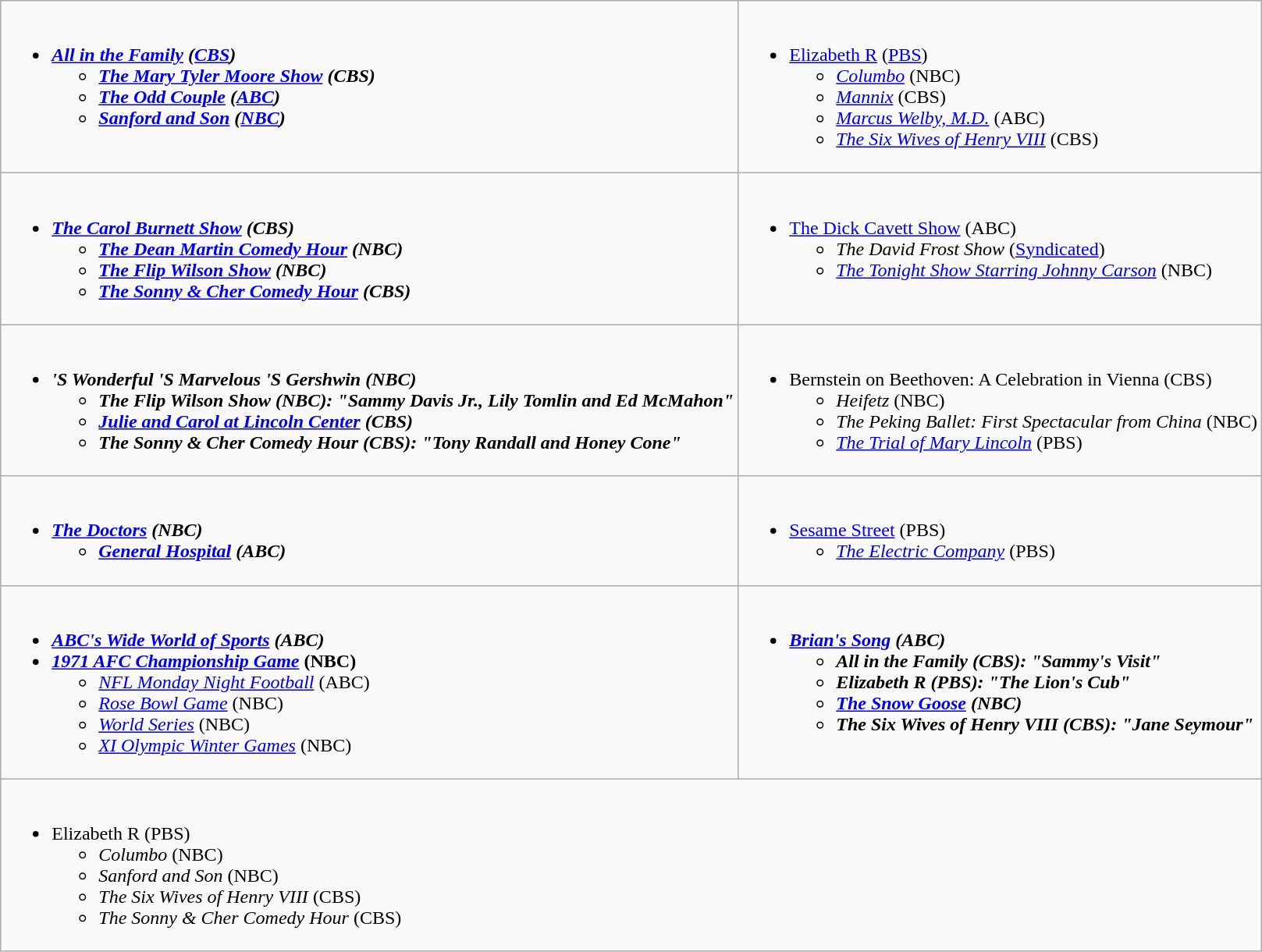<table class="wikitable">
<tr>
<td style="vertical-align:top;"><br><ul><li><strong><em><a href='#'>All in the Family</a><em> (<a href='#'>CBS</a>)<strong><ul><li></em><a href='#'>The Mary Tyler Moore Show</a><em> (CBS)</li><li></em><a href='#'>The Odd Couple</a><em> (<a href='#'>ABC</a>)</li><li></em><a href='#'>Sanford and Son</a><em> (<a href='#'>NBC</a>)</li></ul></li></ul></td>
<td style="vertical-align:top;"><br><ul><li></em></strong><a href='#'>Elizabeth R</a></em> (<a href='#'>PBS</a>)</strong><ul><li><em><a href='#'>Columbo</a></em> (NBC)</li><li><em><a href='#'>Mannix</a></em> (CBS)</li><li><em><a href='#'>Marcus Welby, M.D.</a></em> (ABC)</li><li><em><a href='#'>The Six Wives of Henry VIII</a></em> (CBS)</li></ul></li></ul></td>
</tr>
<tr>
<td style="vertical-align:top;"><br><ul><li><strong><em><a href='#'>The Carol Burnett Show</a><em> (CBS)<strong><ul><li></em><a href='#'>The Dean Martin Comedy Hour</a><em> (NBC)</li><li></em><a href='#'>The Flip Wilson Show</a><em> (NBC)</li><li></em><a href='#'>The Sonny & Cher Comedy Hour</a><em> (CBS)</li></ul></li></ul></td>
<td style="vertical-align:top;"><br><ul><li></em></strong><a href='#'>The Dick Cavett Show</a></em> (ABC)</strong><ul><li><em>The David Frost Show</em> (<a href='#'>Syndicated</a>)</li><li><em><a href='#'>The Tonight Show Starring Johnny Carson</a></em> (NBC)</li></ul></li></ul></td>
</tr>
<tr>
<td style="vertical-align:top;"><br><ul><li><strong><em>'S Wonderful 'S Marvelous 'S Gershwin<em> (NBC)<strong><ul><li></em>The Flip Wilson Show<em> (NBC): "Sammy Davis Jr., Lily Tomlin and Ed McMahon"</li><li></em><a href='#'>Julie and Carol at Lincoln Center</a><em> (CBS)</li><li></em>The Sonny & Cher Comedy Hour<em> (CBS): "Tony Randall and Honey Cone"</li></ul></li></ul></td>
<td style="vertical-align:top;"><br><ul><li></em></strong>Bernstein on Beethoven: A Celebration in Vienna</em> (CBS)</strong><ul><li><em>Heifetz</em> (NBC)</li><li><em>The Peking Ballet: First Spectacular from China</em> (NBC)</li><li><em><a href='#'>The Trial of Mary Lincoln</a></em> (PBS)</li></ul></li></ul></td>
</tr>
<tr>
<td style="vertical-align:top;"><br><ul><li><strong><em><a href='#'>The Doctors</a><em> (NBC)<strong><ul><li></em><a href='#'>General Hospital</a><em> (ABC)</li></ul></li></ul></td>
<td style="vertical-align:top;"><br><ul><li></em></strong><a href='#'>Sesame Street</a></em> (PBS)</strong><ul><li><em><a href='#'>The Electric Company</a></em> (PBS)</li></ul></li></ul></td>
</tr>
<tr>
<td style="vertical-align:top;"><br><ul><li><strong><em><a href='#'>ABC's Wide World of Sports</a><em> (ABC)<strong></li><li></em></strong><a href='#'>1971 AFC Championship Game</a></em> (NBC)</strong><ul><li><em><a href='#'>NFL Monday Night Football</a></em> (ABC)</li><li><em><a href='#'>Rose Bowl Game</a></em> (NBC)</li><li><em><a href='#'>World Series</a></em> (NBC)</li><li><em><a href='#'>XI Olympic Winter Games</a></em> (NBC)</li></ul></li></ul></td>
<td style="vertical-align:top;"><br><ul><li><strong><em><a href='#'>Brian's Song</a><em> (ABC)<strong><ul><li></em>All in the Family<em> (CBS): "Sammy's Visit"</li><li></em>Elizabeth R<em> (PBS): "The Lion's Cub"</li><li></em><a href='#'>The Snow Goose</a><em> (NBC)</li><li></em>The Six Wives of Henry VIII<em> (CBS): "Jane Seymour"</li></ul></li></ul></td>
</tr>
<tr>
<td style="vertical-align:top;" colspan="2"><br><ul><li></em></strong>Elizabeth R</em> (PBS)</strong><ul><li><em>Columbo</em> (NBC)</li><li><em>Sanford and Son</em> (NBC)</li><li><em>The Six Wives of Henry VIII</em> (CBS)</li><li><em>The Sonny & Cher Comedy Hour</em> (CBS)</li></ul></li></ul></td>
</tr>
</table>
